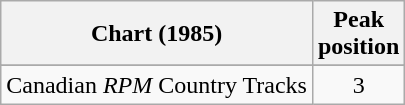<table class="wikitable sortable">
<tr>
<th align="left">Chart (1985)</th>
<th align="center">Peak<br>position</th>
</tr>
<tr>
</tr>
<tr>
<td align="left">Canadian <em>RPM</em> Country Tracks</td>
<td align="center">3</td>
</tr>
</table>
